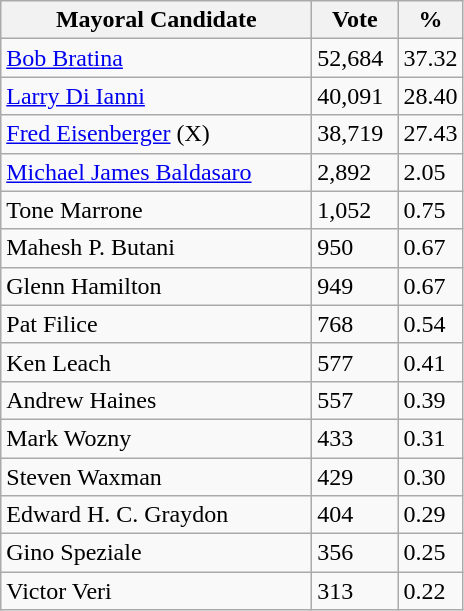<table class="wikitable">
<tr>
<th bgcolor="#DDDDFF" width="200px">Mayoral Candidate </th>
<th bgcolor="#DDDDFF" width="50px">Vote</th>
<th bgcolor="#DDDDFF" width="30px">%</th>
</tr>
<tr>
<td><a href='#'>Bob Bratina</a></td>
<td>52,684</td>
<td>37.32</td>
</tr>
<tr>
<td><a href='#'>Larry Di Ianni</a></td>
<td>40,091</td>
<td>28.40</td>
</tr>
<tr>
<td><a href='#'>Fred Eisenberger</a> (X)</td>
<td>38,719</td>
<td>27.43</td>
</tr>
<tr>
<td><a href='#'>Michael James Baldasaro</a></td>
<td>2,892</td>
<td>2.05</td>
</tr>
<tr>
<td>Tone Marrone</td>
<td>1,052</td>
<td>0.75</td>
</tr>
<tr>
<td>Mahesh P. Butani</td>
<td>950</td>
<td>0.67</td>
</tr>
<tr>
<td>Glenn Hamilton</td>
<td>949</td>
<td>0.67</td>
</tr>
<tr>
<td>Pat Filice</td>
<td>768</td>
<td>0.54</td>
</tr>
<tr>
<td>Ken Leach</td>
<td>577</td>
<td>0.41</td>
</tr>
<tr>
<td>Andrew Haines</td>
<td>557</td>
<td>0.39</td>
</tr>
<tr>
<td>Mark Wozny</td>
<td>433</td>
<td>0.31</td>
</tr>
<tr>
<td>Steven Waxman</td>
<td>429</td>
<td>0.30</td>
</tr>
<tr>
<td>Edward H. C. Graydon</td>
<td>404</td>
<td>0.29</td>
</tr>
<tr>
<td>Gino Speziale</td>
<td>356</td>
<td>0.25</td>
</tr>
<tr>
<td>Victor Veri</td>
<td>313</td>
<td>0.22</td>
</tr>
</table>
